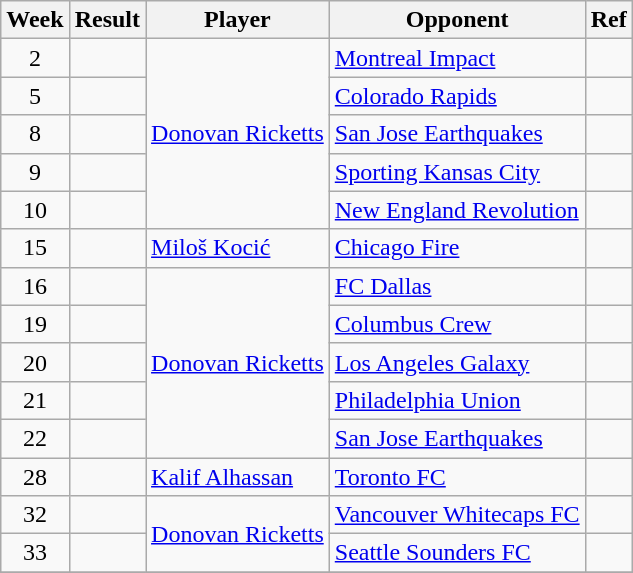<table class=wikitable>
<tr>
<th>Week</th>
<th>Result</th>
<th>Player</th>
<th>Opponent</th>
<th>Ref</th>
</tr>
<tr>
<td align=center>2</td>
<td></td>
<td rowspan=5> <a href='#'>Donovan Ricketts</a></td>
<td><a href='#'>Montreal Impact</a></td>
<td></td>
</tr>
<tr>
<td align=center>5</td>
<td></td>
<td><a href='#'>Colorado Rapids</a></td>
<td></td>
</tr>
<tr>
<td align=center>8</td>
<td></td>
<td><a href='#'>San Jose Earthquakes</a></td>
<td></td>
</tr>
<tr>
<td align=center>9</td>
<td></td>
<td><a href='#'>Sporting Kansas City</a></td>
<td></td>
</tr>
<tr>
<td align=center>10</td>
<td></td>
<td><a href='#'>New England Revolution</a></td>
<td></td>
</tr>
<tr>
<td align=center>15</td>
<td></td>
<td> <a href='#'>Miloš Kocić</a></td>
<td><a href='#'>Chicago Fire</a></td>
<td></td>
</tr>
<tr>
<td align=center>16</td>
<td></td>
<td rowspan=5> <a href='#'>Donovan Ricketts</a></td>
<td><a href='#'>FC Dallas</a></td>
<td></td>
</tr>
<tr>
<td align=center>19</td>
<td></td>
<td><a href='#'>Columbus Crew</a></td>
<td></td>
</tr>
<tr>
<td align=center>20</td>
<td></td>
<td><a href='#'>Los Angeles Galaxy</a></td>
<td></td>
</tr>
<tr>
<td align=center>21</td>
<td></td>
<td><a href='#'>Philadelphia Union</a></td>
<td></td>
</tr>
<tr>
<td align=center>22</td>
<td></td>
<td><a href='#'>San Jose Earthquakes</a></td>
<td></td>
</tr>
<tr>
<td align=center>28</td>
<td></td>
<td> <a href='#'>Kalif Alhassan</a></td>
<td><a href='#'>Toronto FC</a></td>
<td></td>
</tr>
<tr>
<td align=center>32</td>
<td></td>
<td rowspan=2> <a href='#'>Donovan Ricketts</a></td>
<td><a href='#'>Vancouver Whitecaps FC</a></td>
<td></td>
</tr>
<tr>
<td align=center>33</td>
<td></td>
<td><a href='#'>Seattle Sounders FC</a></td>
<td></td>
</tr>
<tr>
</tr>
</table>
